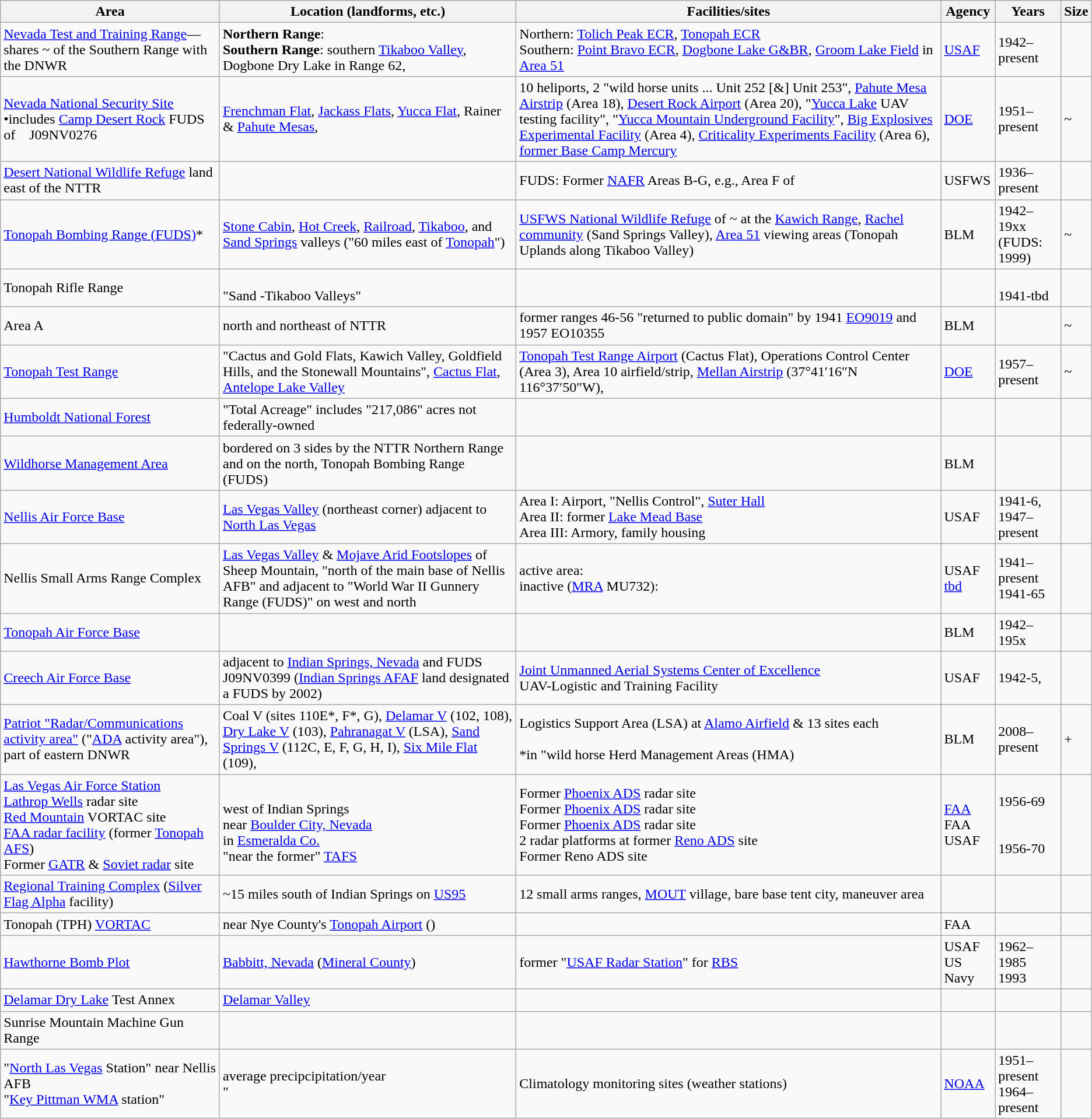<table class="wikitable sortable">
<tr>
<th>Area </th>
<th>Location (landforms, etc.)</th>
<th>Facilities/sites</th>
<th>Agency</th>
<th>Years</th>
<th>Size</th>
</tr>
<tr>
<td><a href='#'>Nevada Test and Training Range</a>—shares ~ of the Southern Range with the DNWR</td>
<td><strong>Northern Range</strong>:<br><strong>Southern Range</strong>: southern <a href='#'>Tikaboo Valley</a>, Dogbone Dry Lake in Range 62,</td>
<td>Northern: <a href='#'>Tolich Peak ECR</a>, <a href='#'>Tonopah ECR</a><br>Southern: <a href='#'>Point Bravo ECR</a>, <a href='#'>Dogbone Lake G&BR</a>, <a href='#'>Groom Lake Field</a> in <a href='#'>Area 51</a></td>
<td><a href='#'>USAF</a></td>
<td>1942–present</td>
<td> </td>
</tr>
<tr>
<td><a href='#'>Nevada National Security Site</a><br>•includes <a href='#'>Camp Desert Rock</a> FUDS of    J09NV0276</td>
<td><a href='#'>Frenchman Flat</a>, <a href='#'>Jackass Flats</a>, <a href='#'>Yucca Flat</a>, Rainer & <a href='#'>Pahute Mesas</a>,</td>
<td>10 heliports, 2 "wild horse units ... Unit 252 [&] Unit 253", <a href='#'>Pahute Mesa Airstrip</a> (Area 18), <a href='#'>Desert Rock Airport</a> (Area 20), "<a href='#'>Yucca Lake</a> UAV testing facility", "<a href='#'>Yucca Mountain Underground Facility</a>", <a href='#'>Big Explosives Experimental Facility</a> (Area 4), <a href='#'>Criticality Experiments Facility</a> (Area 6), <a href='#'>former Base Camp Mercury</a></td>
<td><a href='#'>DOE</a></td>
<td>1951–present</td>
<td>~</td>
</tr>
<tr>
<td><a href='#'>Desert National Wildlife Refuge</a> land east of the NTTR</td>
<td></td>
<td>FUDS: Former <a href='#'>NAFR</a> Areas B-G, e.g., Area F of </td>
<td>USFWS</td>
<td>1936–present</td>
<td></td>
</tr>
<tr>
<td><a href='#'>Tonopah Bombing Range (FUDS)</a>* </td>
<td><a href='#'>Stone Cabin</a>, <a href='#'>Hot Creek</a>, <a href='#'>Railroad</a>, <a href='#'>Tikaboo</a>, and <a href='#'>Sand Springs</a> valleys ("60 miles east of <a href='#'>Tonopah</a>")</td>
<td><a href='#'>USFWS National Wildlife Refuge</a> of ~ at the <a href='#'>Kawich Range</a>, <a href='#'>Rachel community</a> (Sand Springs Valley), <a href='#'>Area 51</a> viewing areas (Tonopah Uplands along Tikaboo Valley)</td>
<td>BLM</td>
<td>1942–19xx<br>(FUDS: 1999)</td>
<td>~</td>
</tr>
<tr>
<td>Tonopah Rifle Range <br><small></small></td>
<td><br>"Sand -Tikaboo Valleys"</td>
<td></td>
<td></td>
<td><br>1941-tbd</td>
<td></td>
</tr>
<tr>
<td>Area A </td>
<td>north and northeast of NTTR</td>
<td>former ranges 46-56 "returned to public domain" by 1941 <a href='#'>EO9019</a> and 1957 EO10355</td>
<td>BLM</td>
<td></td>
<td>~</td>
</tr>
<tr>
<td><a href='#'>Tonopah Test Range</a></td>
<td>"Cactus and Gold Flats, Kawich Valley, Goldfield Hills, and the Stonewall Mountains", <a href='#'>Cactus Flat</a>, <a href='#'>Antelope Lake Valley</a></td>
<td><a href='#'>Tonopah Test Range Airport</a> (Cactus Flat), Operations Control Center (Area 3), Area 10 airfield/strip, <a href='#'>Mellan Airstrip</a> (37°41′16″N 116°37′50″W),</td>
<td><a href='#'>DOE</a></td>
<td>1957–present</td>
<td>~</td>
</tr>
<tr>
<td><a href='#'>Humboldt National Forest</a></td>
<td>"Total Acreage" includes "217,086" acres not federally-owned</td>
<td></td>
<td></td>
<td></td>
<td></td>
</tr>
<tr>
<td><a href='#'>Wildhorse Management Area</a></td>
<td>bordered on 3 sides by the NTTR Northern Range and on the north, Tonopah Bombing Range (FUDS)</td>
<td></td>
<td>BLM</td>
<td></td>
<td></td>
</tr>
<tr>
<td><a href='#'>Nellis Air Force Base</a></td>
<td><a href='#'>Las Vegas Valley</a> (northeast corner) adjacent to <a href='#'>North Las Vegas</a></td>
<td>Area I: Airport, "Nellis Control", <a href='#'>Suter Hall</a><br>Area II: former <a href='#'>Lake Mead Base</a> <br>Area III: Armory, family housing</td>
<td>USAF</td>
<td>1941-6, 1947–present</td>
<td></td>
</tr>
<tr>
<td>Nellis Small Arms Range Complex</td>
<td><a href='#'>Las Vegas Valley</a> & <a href='#'>Mojave Arid Footslopes</a> of Sheep Mountain, "north of the main base of Nellis AFB" and adjacent to "World War II Gunnery Range (FUDS)" on west and north</td>
<td>active area: <br>inactive (<a href='#'>MRA</a> MU732): </td>
<td>USAF<br><a href='#'>tbd</a></td>
<td>1941–present<br>1941-65</td>
<td></td>
</tr>
<tr>
<td><a href='#'>Tonopah Air Force Base</a> </td>
<td></td>
<td></td>
<td>BLM</td>
<td>1942–195x</td>
<td></td>
</tr>
<tr>
<td><a href='#'>Creech Air Force Base</a></td>
<td>adjacent to <a href='#'>Indian Springs, Nevada</a> and FUDS J09NV0399 (<a href='#'>Indian Springs AFAF</a> land designated a FUDS by 2002)</td>
<td><a href='#'>Joint Unmanned Aerial Systems Center of Excellence</a><br>UAV-Logistic and Training Facility</td>
<td>USAF</td>
<td>1942-5, </td>
<td></td>
</tr>
<tr>
<td><a href='#'>Patriot "Radar/Communications activity area"</a> ("<a href='#'>ADA</a> activity area"), part of eastern DNWR</td>
<td>Coal V (sites 110E*, F*, G), <a href='#'>Delamar V</a> (102, 108), <a href='#'>Dry Lake V</a> (103), <a href='#'>Pahranagat V</a> (LSA), <a href='#'>Sand Springs V</a> (112C, E, F, G, H, I), <a href='#'>Six Mile Flat</a> (109),</td>
<td>Logistics Support Area (LSA) at <a href='#'>Alamo Airfield</a> & 13 sites each <br><br>*in "wild horse Herd Management Areas (HMA)</td>
<td>BLM</td>
<td>2008–present</td>
<td>+</td>
</tr>
<tr>
<td><a href='#'>Las Vegas Air Force Station</a> <br><a href='#'>Lathrop Wells</a> radar site<br><a href='#'>Red Mountain</a> VORTAC site<br><a href='#'>FAA radar facility</a> (former <a href='#'>Tonopah AFS</a>)<br>Former <a href='#'>GATR</a> & <a href='#'>Soviet radar</a> site</td>
<td><br>west of Indian Springs<br>near <a href='#'>Boulder City, Nevada</a><br> in <a href='#'>Esmeralda Co.</a><br> "near the former" <a href='#'>TAFS</a></td>
<td>Former <a href='#'>Phoenix ADS</a> radar site<br>Former <a href='#'>Phoenix ADS</a> radar site<br>Former <a href='#'>Phoenix ADS</a> radar site<br>2 radar platforms at former <a href='#'>Reno ADS</a> site<br>Former Reno ADS site</td>
<td><a href='#'>FAA</a><br>FAA<br>USAF</td>
<td>1956-69<br><br><br>1956-70<br></td>
<td></td>
</tr>
<tr>
<td><a href='#'>Regional Training Complex</a> (<a href='#'>Silver Flag Alpha</a> facility)</td>
<td>~15 miles south of Indian Springs on <a href='#'>US95</a></td>
<td>12 small arms ranges, <a href='#'>MOUT</a> village, bare base tent city, maneuver area</td>
<td USAF></td>
<td></td>
</tr>
<tr>
<td>Tonopah (TPH) <a href='#'>VORTAC</a></td>
<td> near Nye County's <a href='#'>Tonopah Airport</a> ()</td>
<td></td>
<td>FAA</td>
<td></td>
<td></td>
</tr>
<tr>
<td><a href='#'>Hawthorne Bomb Plot</a></td>
<td><a href='#'>Babbitt, Nevada</a> (<a href='#'>Mineral County</a>)</td>
<td>former "<a href='#'>USAF Radar Station</a>" for <a href='#'>RBS</a></td>
<td>USAF<br>US Navy</td>
<td>1962–1985<br>1993</td>
<td></td>
</tr>
<tr>
<td><a href='#'>Delamar Dry Lake</a> Test Annex </td>
<td><a href='#'>Delamar Valley</a></td>
<td></td>
<td></td>
<td></td>
<td></td>
</tr>
<tr>
<td>Sunrise Mountain Machine Gun Range  </td>
<td></td>
<td></td>
<td></td>
<td></td>
<td></td>
</tr>
<tr>
<td>"<a href='#'>North Las Vegas</a> Station" near Nellis AFB<br>"<a href='#'>Key Pittman WMA</a> station"</td>
<td> average precipcipitation/year<br> "</td>
<td>Climatology monitoring sites (weather stations)</td>
<td><a href='#'>NOAA</a></td>
<td>1951–present<br>1964–present</td>
<td></td>
</tr>
</table>
